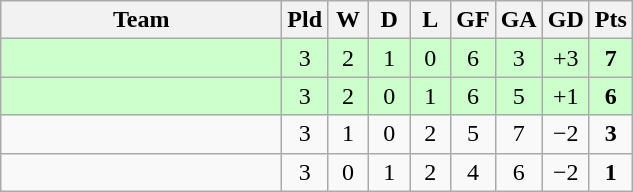<table class="wikitable" style="text-align:center;">
<tr>
<th width=180>Team</th>
<th width=20>Pld</th>
<th width=20>W</th>
<th width=20>D</th>
<th width=20>L</th>
<th width=20>GF</th>
<th width=20>GA</th>
<th width=20>GD</th>
<th width=20>Pts</th>
</tr>
<tr bgcolor="ccffcc">
<td align="left"></td>
<td>3</td>
<td>2</td>
<td>1</td>
<td>0</td>
<td>6</td>
<td>3</td>
<td>+3</td>
<td><strong>7</strong></td>
</tr>
<tr bgcolor="ccffcc">
<td align="left"></td>
<td>3</td>
<td>2</td>
<td>0</td>
<td>1</td>
<td>6</td>
<td>5</td>
<td>+1</td>
<td><strong>6</strong></td>
</tr>
<tr>
<td align="left"></td>
<td>3</td>
<td>1</td>
<td>0</td>
<td>2</td>
<td>5</td>
<td>7</td>
<td>−2</td>
<td><strong>3</strong></td>
</tr>
<tr>
<td align="left"></td>
<td>3</td>
<td>0</td>
<td>1</td>
<td>2</td>
<td>4</td>
<td>6</td>
<td>−2</td>
<td><strong>1</strong></td>
</tr>
</table>
